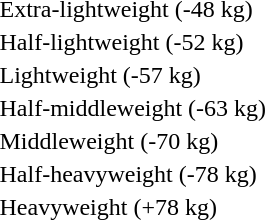<table>
<tr>
<td rowspan=2>Extra-lightweight (-48 kg)</td>
<td rowspan=2></td>
<td rowspan=2></td>
<td></td>
</tr>
<tr>
<td></td>
</tr>
<tr>
<td rowspan=2>Half-lightweight (-52 kg)</td>
<td rowspan=2></td>
<td rowspan=2></td>
<td></td>
</tr>
<tr>
<td></td>
</tr>
<tr>
<td rowspan=2>Lightweight (-57 kg)</td>
<td rowspan=2></td>
<td rowspan=2></td>
<td></td>
</tr>
<tr>
<td></td>
</tr>
<tr>
<td rowspan=2>Half-middleweight (-63 kg)</td>
<td rowspan=2></td>
<td rowspan=2></td>
<td></td>
</tr>
<tr>
<td></td>
</tr>
<tr>
<td rowspan=2>Middleweight (-70 kg)</td>
<td rowspan=2></td>
<td rowspan=2></td>
<td></td>
</tr>
<tr>
<td></td>
</tr>
<tr>
<td rowspan=2>Half-heavyweight (-78 kg)</td>
<td rowspan=2></td>
<td rowspan=2></td>
<td></td>
</tr>
<tr>
<td></td>
</tr>
<tr>
<td rowspan=2>Heavyweight (+78 kg)</td>
<td rowspan=2></td>
<td rowspan=2></td>
<td></td>
</tr>
<tr>
<td></td>
</tr>
</table>
